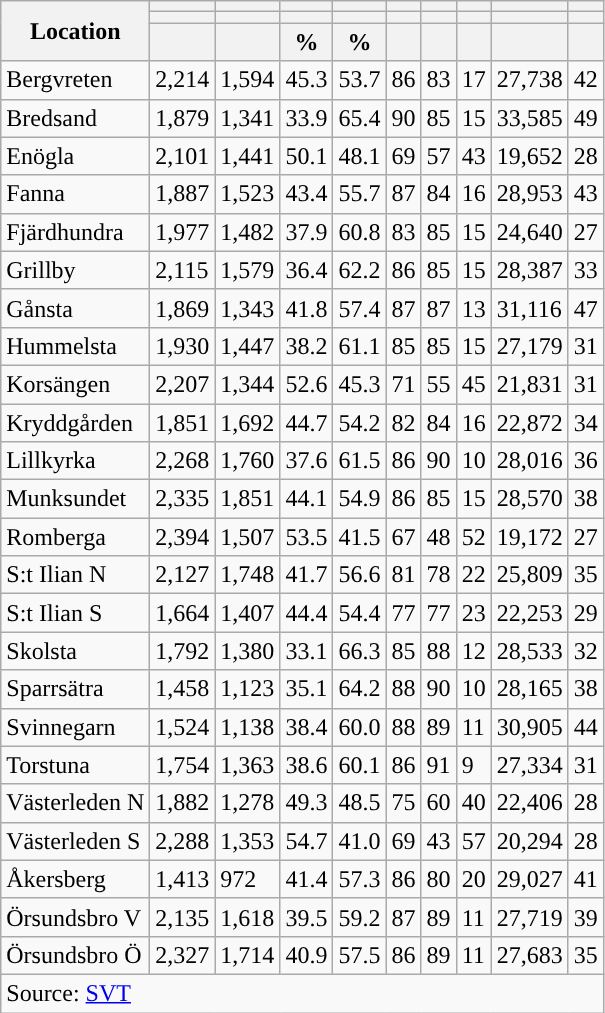<table role="presentation" class="wikitable sortable mw-collapsible mw-collapsed">
<tr>
<th rowspan="3">Location</th>
<th></th>
<th></th>
<th></th>
<th></th>
<th></th>
<th></th>
<th></th>
<th></th>
<th></th>
</tr>
<tr>
<th></th>
<th></th>
<th style="background:"></th>
<th style="background:"></th>
<th></th>
<th></th>
<th></th>
<th></th>
<th></th>
</tr>
<tr>
<th data-sort-type="number"></th>
<th data-sort-type="number"></th>
<th data-sort-type="number">%</th>
<th data-sort-type="number">%</th>
<th data-sort-type="number"></th>
<th data-sort-type="number"></th>
<th data-sort-type="number"></th>
<th data-sort-type="number"></th>
<th data-sort-type="number"></th>
</tr>
<tr>
<td align="left">Bergvreten</td>
<td>2,214</td>
<td>1,594</td>
<td>45.3</td>
<td>53.7</td>
<td>86</td>
<td>83</td>
<td>17</td>
<td>27,738</td>
<td>42</td>
</tr>
<tr>
<td align="left">Bredsand</td>
<td>1,879</td>
<td>1,341</td>
<td>33.9</td>
<td>65.4</td>
<td>90</td>
<td>85</td>
<td>15</td>
<td>33,585</td>
<td>49</td>
</tr>
<tr>
<td align="left">Enögla</td>
<td>2,101</td>
<td>1,441</td>
<td>50.1</td>
<td>48.1</td>
<td>69</td>
<td>57</td>
<td>43</td>
<td>19,652</td>
<td>28</td>
</tr>
<tr>
<td align="left">Fanna</td>
<td>1,887</td>
<td>1,523</td>
<td>43.4</td>
<td>55.7</td>
<td>87</td>
<td>84</td>
<td>16</td>
<td>28,953</td>
<td>43</td>
</tr>
<tr>
<td align="left">Fjärdhundra</td>
<td>1,977</td>
<td>1,482</td>
<td>37.9</td>
<td>60.8</td>
<td>83</td>
<td>85</td>
<td>15</td>
<td>24,640</td>
<td>27</td>
</tr>
<tr>
<td align="left">Grillby</td>
<td>2,115</td>
<td>1,579</td>
<td>36.4</td>
<td>62.2</td>
<td>86</td>
<td>85</td>
<td>15</td>
<td>28,387</td>
<td>33</td>
</tr>
<tr>
<td align="left">Gånsta</td>
<td>1,869</td>
<td>1,343</td>
<td>41.8</td>
<td>57.4</td>
<td>87</td>
<td>87</td>
<td>13</td>
<td>31,116</td>
<td>47</td>
</tr>
<tr>
<td align="left">Hummelsta</td>
<td>1,930</td>
<td>1,447</td>
<td>38.2</td>
<td>61.1</td>
<td>85</td>
<td>85</td>
<td>15</td>
<td>27,179</td>
<td>31</td>
</tr>
<tr>
<td align="left">Korsängen</td>
<td>2,207</td>
<td>1,344</td>
<td>52.6</td>
<td>45.3</td>
<td>71</td>
<td>55</td>
<td>45</td>
<td>21,831</td>
<td>31</td>
</tr>
<tr>
<td align="left">Kryddgården</td>
<td>1,851</td>
<td>1,692</td>
<td>44.7</td>
<td>54.2</td>
<td>82</td>
<td>84</td>
<td>16</td>
<td>22,872</td>
<td>34</td>
</tr>
<tr>
<td align="left">Lillkyrka</td>
<td>2,268</td>
<td>1,760</td>
<td>37.6</td>
<td>61.5</td>
<td>86</td>
<td>90</td>
<td>10</td>
<td>28,016</td>
<td>36</td>
</tr>
<tr>
<td align="left">Munksundet</td>
<td>2,335</td>
<td>1,851</td>
<td>44.1</td>
<td>54.9</td>
<td>86</td>
<td>85</td>
<td>15</td>
<td>28,570</td>
<td>38</td>
</tr>
<tr>
<td align="left">Romberga</td>
<td>2,394</td>
<td>1,507</td>
<td>53.5</td>
<td>41.5</td>
<td>67</td>
<td>48</td>
<td>52</td>
<td>19,172</td>
<td>27</td>
</tr>
<tr>
<td align="left">S:t Ilian N</td>
<td>2,127</td>
<td>1,748</td>
<td>41.7</td>
<td>56.6</td>
<td>81</td>
<td>78</td>
<td>22</td>
<td>25,809</td>
<td>35</td>
</tr>
<tr>
<td align="left">S:t Ilian S</td>
<td>1,664</td>
<td>1,407</td>
<td>44.4</td>
<td>54.4</td>
<td>77</td>
<td>77</td>
<td>23</td>
<td>22,253</td>
<td>29</td>
</tr>
<tr>
<td align="left">Skolsta</td>
<td>1,792</td>
<td>1,380</td>
<td>33.1</td>
<td>66.3</td>
<td>85</td>
<td>88</td>
<td>12</td>
<td>28,533</td>
<td>32</td>
</tr>
<tr>
<td align="left">Sparrsätra</td>
<td>1,458</td>
<td>1,123</td>
<td>35.1</td>
<td>64.2</td>
<td>88</td>
<td>90</td>
<td>10</td>
<td>28,165</td>
<td>38</td>
</tr>
<tr>
<td align="left">Svinnegarn</td>
<td>1,524</td>
<td>1,138</td>
<td>38.4</td>
<td>60.0</td>
<td>88</td>
<td>89</td>
<td>11</td>
<td>30,905</td>
<td>44</td>
</tr>
<tr>
<td align="left">Torstuna</td>
<td>1,754</td>
<td>1,363</td>
<td>38.6</td>
<td>60.1</td>
<td>86</td>
<td>91</td>
<td>9</td>
<td>27,334</td>
<td>31</td>
</tr>
<tr>
<td align="left">Västerleden N</td>
<td>1,882</td>
<td>1,278</td>
<td>49.3</td>
<td>48.5</td>
<td>75</td>
<td>60</td>
<td>40</td>
<td>22,406</td>
<td>28</td>
</tr>
<tr>
<td align="left">Västerleden S</td>
<td>2,288</td>
<td>1,353</td>
<td>54.7</td>
<td>41.0</td>
<td>69</td>
<td>43</td>
<td>57</td>
<td>20,294</td>
<td>28</td>
</tr>
<tr>
<td align="left">Åkersberg</td>
<td>1,413</td>
<td>972</td>
<td>41.4</td>
<td>57.3</td>
<td>86</td>
<td>80</td>
<td>20</td>
<td>29,027</td>
<td>41</td>
</tr>
<tr>
<td align="left">Örsundsbro V</td>
<td>2,135</td>
<td>1,618</td>
<td>39.5</td>
<td>59.2</td>
<td>87</td>
<td>89</td>
<td>11</td>
<td>27,719</td>
<td>39</td>
</tr>
<tr>
<td align="left">Örsundsbro Ö</td>
<td>2,327</td>
<td>1,714</td>
<td>40.9</td>
<td>57.5</td>
<td>86</td>
<td>89</td>
<td>11</td>
<td>27,683</td>
<td>35</td>
</tr>
<tr>
<td colspan="10" align="left">Source: <a href='#'>SVT</a></td>
</tr>
</table>
